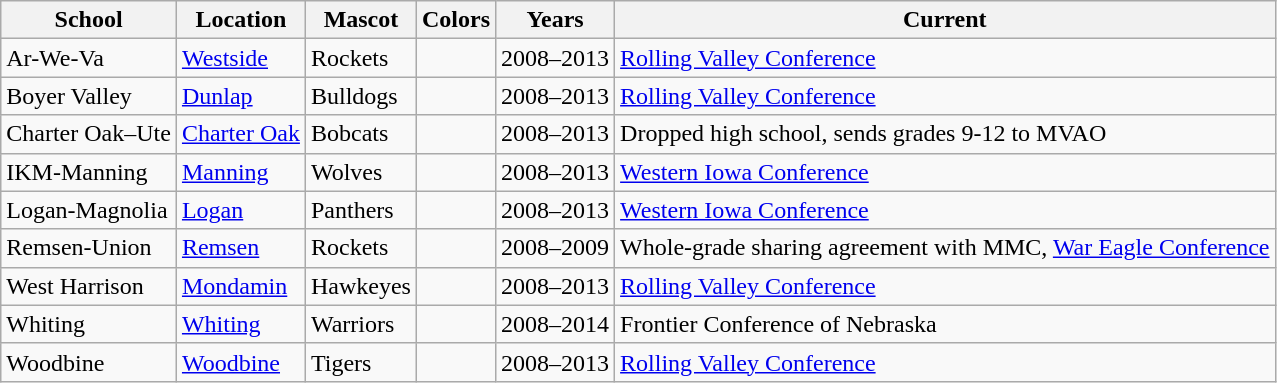<table class="wikitable">
<tr>
<th>School</th>
<th>Location</th>
<th>Mascot</th>
<th>Colors</th>
<th>Years</th>
<th>Current</th>
</tr>
<tr>
<td>Ar-We-Va</td>
<td><a href='#'>Westside</a></td>
<td>Rockets</td>
<td>  </td>
<td>2008–2013</td>
<td><a href='#'>Rolling Valley Conference</a></td>
</tr>
<tr>
<td>Boyer Valley</td>
<td><a href='#'>Dunlap</a></td>
<td>Bulldogs</td>
<td> </td>
<td>2008–2013</td>
<td><a href='#'>Rolling Valley Conference</a></td>
</tr>
<tr>
<td>Charter Oak–Ute</td>
<td><a href='#'>Charter Oak</a></td>
<td>Bobcats</td>
<td> </td>
<td>2008–2013</td>
<td>Dropped high school, sends grades 9-12 to MVAO</td>
</tr>
<tr>
<td>IKM-Manning</td>
<td><a href='#'>Manning</a></td>
<td>Wolves</td>
<td> </td>
<td>2008–2013</td>
<td><a href='#'>Western Iowa Conference</a></td>
</tr>
<tr>
<td>Logan-Magnolia</td>
<td><a href='#'>Logan</a></td>
<td>Panthers</td>
<td> </td>
<td>2008–2013</td>
<td><a href='#'>Western Iowa Conference</a></td>
</tr>
<tr>
<td>Remsen-Union</td>
<td><a href='#'>Remsen</a></td>
<td>Rockets</td>
<td> </td>
<td>2008–2009</td>
<td>Whole-grade sharing agreement with MMC, <a href='#'>War Eagle Conference</a></td>
</tr>
<tr>
<td>West Harrison</td>
<td><a href='#'>Mondamin</a></td>
<td>Hawkeyes</td>
<td> </td>
<td>2008–2013</td>
<td><a href='#'>Rolling Valley Conference</a></td>
</tr>
<tr>
<td>Whiting</td>
<td><a href='#'>Whiting</a></td>
<td>Warriors</td>
<td> </td>
<td>2008–2014</td>
<td>Frontier Conference of Nebraska</td>
</tr>
<tr>
<td>Woodbine</td>
<td><a href='#'>Woodbine</a></td>
<td>Tigers</td>
<td> </td>
<td>2008–2013</td>
<td><a href='#'>Rolling Valley Conference</a></td>
</tr>
</table>
